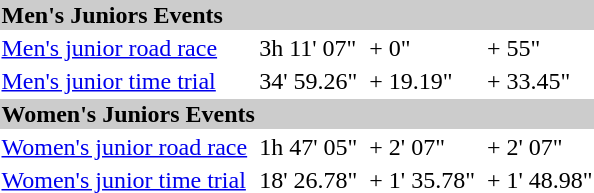<table>
<tr style="background:#ccc;">
<td colspan=7><strong>Men's Juniors Events</strong></td>
</tr>
<tr>
<td {{nowrap><a href='#'>Men's junior road race</a><br></td>
<td></td>
<td>3h 11' 07"</td>
<td></td>
<td>+ 0"</td>
<td></td>
<td>+ 55"</td>
</tr>
<tr>
<td {{nowrap><a href='#'>Men's junior time trial</a><br></td>
<td></td>
<td>34' 59.26"</td>
<td></td>
<td>+ 19.19"</td>
<td></td>
<td>+ 33.45"</td>
</tr>
<tr style="background:#ccc;">
<td colspan=7><strong>Women's Juniors Events</strong></td>
</tr>
<tr>
<td {{nowrap><a href='#'>Women's junior road race</a><br></td>
<td></td>
<td>1h 47' 05"</td>
<td></td>
<td>+ 2' 07"</td>
<td></td>
<td>+ 2' 07"</td>
</tr>
<tr>
<td {{nowrap><a href='#'>Women's junior time trial</a><br></td>
<td></td>
<td>18' 26.78"</td>
<td></td>
<td>+ 1' 35.78"</td>
<td></td>
<td>+ 1' 48.98"</td>
</tr>
</table>
